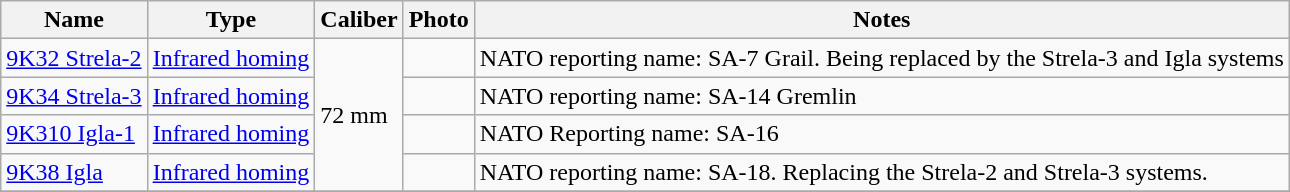<table class="wikitable">
<tr>
<th>Name</th>
<th>Type</th>
<th>Caliber</th>
<th>Photo</th>
<th>Notes</th>
</tr>
<tr>
<td><a href='#'>9K32 Strela-2</a></td>
<td><a href='#'>Infrared homing</a></td>
<td rowspan="4">72 mm</td>
<td></td>
<td>NATO reporting name: SA-7 Grail. Being replaced by the Strela-3 and Igla systems</td>
</tr>
<tr>
<td><a href='#'>9K34 Strela-3</a></td>
<td><a href='#'>Infrared homing</a></td>
<td></td>
<td>NATO reporting name: SA-14 Gremlin</td>
</tr>
<tr>
<td><a href='#'>9K310 Igla-1</a></td>
<td><a href='#'>Infrared homing</a></td>
<td></td>
<td>NATO Reporting name: SA-16</td>
</tr>
<tr>
<td><a href='#'>9K38 Igla</a></td>
<td><a href='#'>Infrared homing</a></td>
<td></td>
<td>NATO reporting name: SA-18. Replacing the Strela-2 and Strela-3 systems.</td>
</tr>
<tr>
</tr>
</table>
